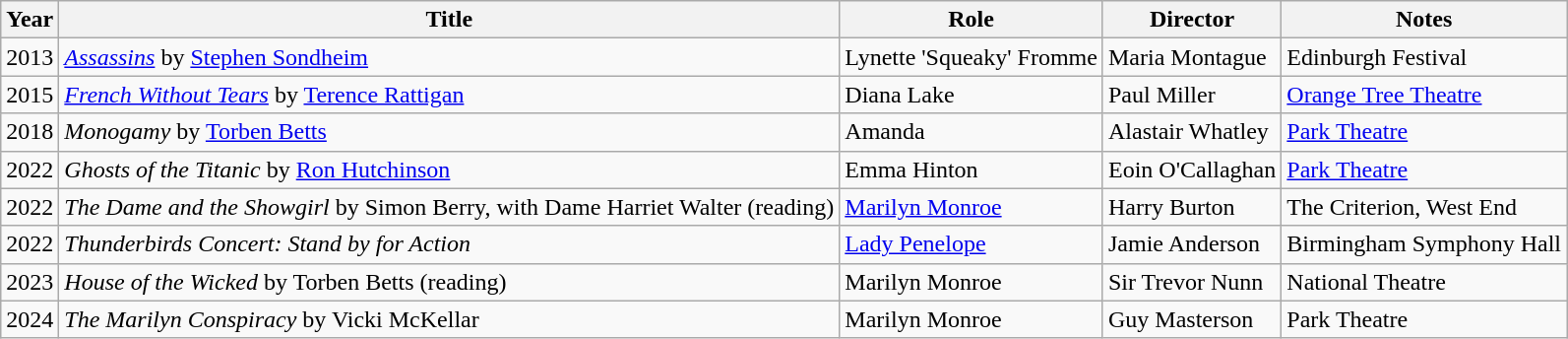<table class="wikitable sortable">
<tr>
<th>Year</th>
<th>Title</th>
<th>Role</th>
<th>Director</th>
<th>Notes</th>
</tr>
<tr>
<td>2013</td>
<td><em><a href='#'>Assassins</a></em> by <a href='#'>Stephen Sondheim</a></td>
<td>Lynette 'Squeaky' Fromme</td>
<td>Maria Montague</td>
<td>Edinburgh Festival</td>
</tr>
<tr>
<td>2015</td>
<td><em><a href='#'>French Without Tears</a></em> by <a href='#'>Terence Rattigan</a></td>
<td>Diana Lake</td>
<td>Paul Miller</td>
<td><a href='#'>Orange Tree Theatre</a></td>
</tr>
<tr>
<td>2018</td>
<td><em>Monogamy</em> by <a href='#'>Torben Betts</a></td>
<td>Amanda</td>
<td>Alastair Whatley</td>
<td><a href='#'>Park Theatre</a></td>
</tr>
<tr>
<td>2022</td>
<td><em>Ghosts of the Titanic</em> by <a href='#'>Ron Hutchinson</a></td>
<td>Emma Hinton</td>
<td>Eoin O'Callaghan</td>
<td><a href='#'>Park Theatre</a></td>
</tr>
<tr>
<td>2022</td>
<td><em>The Dame and the Showgirl</em> by Simon Berry, with Dame Harriet Walter (reading)</td>
<td><a href='#'>Marilyn Monroe</a></td>
<td>Harry Burton</td>
<td>The Criterion, West End</td>
</tr>
<tr>
<td>2022</td>
<td><em>Thunderbirds Concert: Stand by for Action</em></td>
<td><a href='#'>Lady Penelope</a></td>
<td>Jamie Anderson</td>
<td>Birmingham Symphony Hall</td>
</tr>
<tr>
<td>2023</td>
<td><em>House of the Wicked</em> by Torben Betts (reading)</td>
<td>Marilyn Monroe</td>
<td>Sir Trevor Nunn</td>
<td>National Theatre</td>
</tr>
<tr>
<td>2024</td>
<td><em>The Marilyn Conspiracy</em> by Vicki McKellar</td>
<td>Marilyn Monroe</td>
<td>Guy Masterson</td>
<td>Park Theatre</td>
</tr>
</table>
